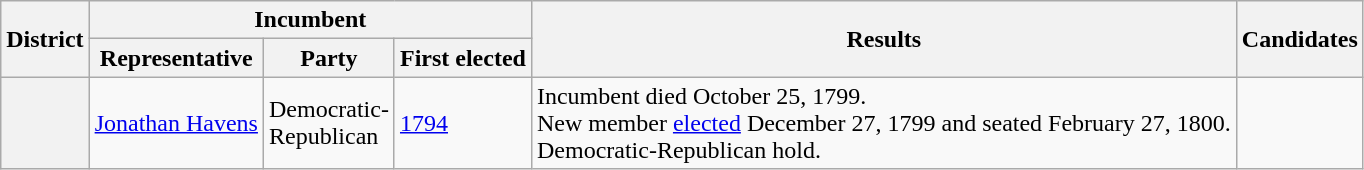<table class=wikitable>
<tr>
<th rowspan=2>District</th>
<th colspan=3>Incumbent</th>
<th rowspan=2>Results</th>
<th rowspan=2>Candidates</th>
</tr>
<tr>
<th>Representative</th>
<th>Party</th>
<th>First elected</th>
</tr>
<tr>
<th></th>
<td><a href='#'>Jonathan Havens</a></td>
<td>Democratic-<br>Republican</td>
<td><a href='#'>1794</a></td>
<td>Incumbent died October 25, 1799.<br>New member <a href='#'>elected</a> December 27, 1799 and seated February 27, 1800.<br>Democratic-Republican hold.</td>
<td nowrap></td>
</tr>
</table>
